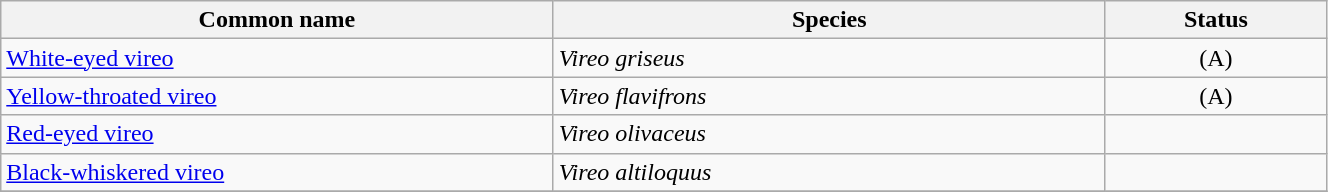<table width=70% class="wikitable">
<tr>
<th width=20%>Common name</th>
<th width=20%>Species</th>
<th width=8%>Status</th>
</tr>
<tr>
<td><a href='#'>White-eyed vireo</a></td>
<td><em>Vireo griseus</em></td>
<td align=center>(A)</td>
</tr>
<tr>
<td><a href='#'>Yellow-throated vireo</a></td>
<td><em>Vireo flavifrons</em></td>
<td align=center>(A)</td>
</tr>
<tr>
<td><a href='#'>Red-eyed vireo</a></td>
<td><em>Vireo olivaceus</em></td>
<td align=center></td>
</tr>
<tr>
<td><a href='#'>Black-whiskered vireo</a></td>
<td><em>Vireo altiloquus</em></td>
<td align=center></td>
</tr>
<tr>
</tr>
</table>
